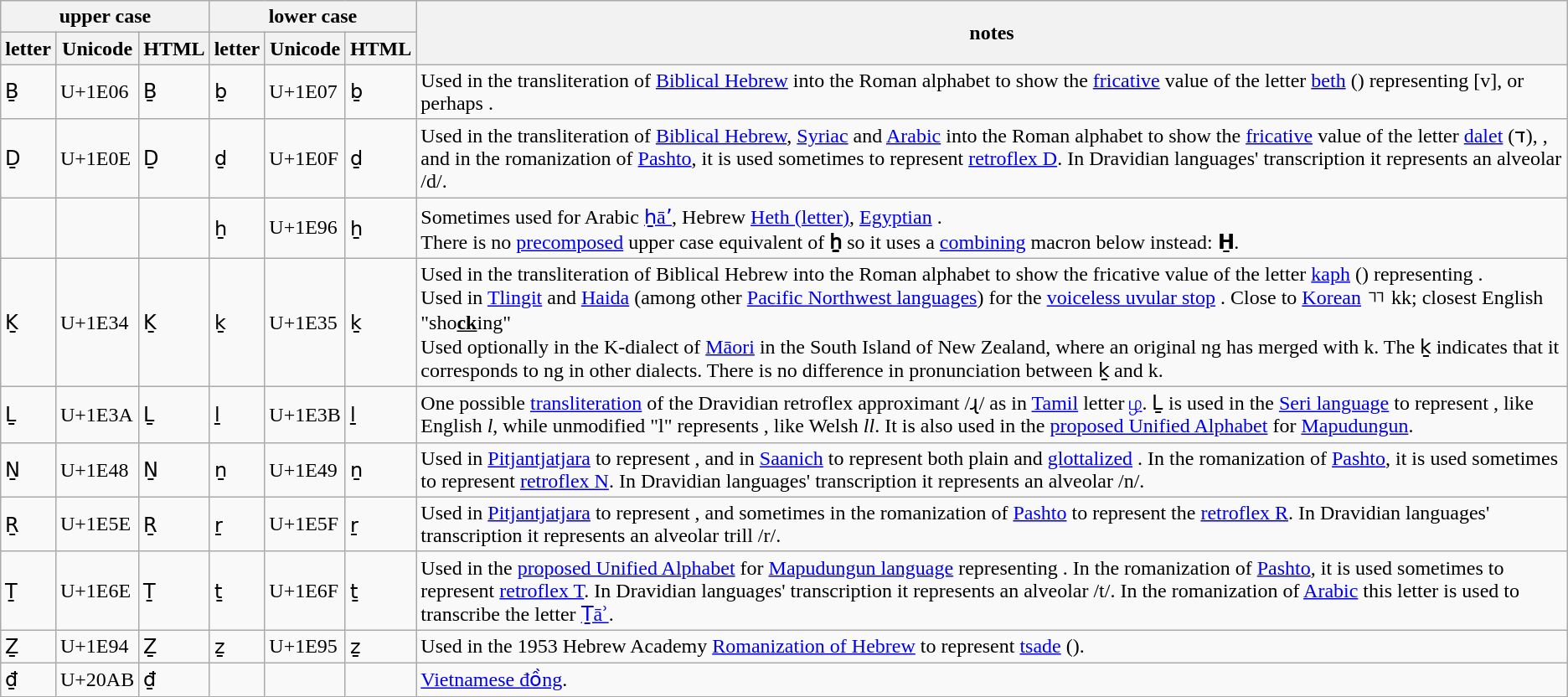<table class="wikitable">
<tr>
<th colspan="3">upper case</th>
<th colspan="3">lower case</th>
<th rowspan="2">notes</th>
</tr>
<tr>
<th>letter</th>
<th>Unicode</th>
<th>HTML</th>
<th>letter</th>
<th>Unicode</th>
<th>HTML</th>
</tr>
<tr>
<td>Ḇ</td>
<td>U+1E06</td>
<td>&#7686;</td>
<td>ḇ</td>
<td>U+1E07</td>
<td>&#7687;</td>
<td>Used in the transliteration of <a href='#'>Biblical Hebrew</a> into the Roman alphabet to show the <a href='#'>fricative</a> value of the letter <a href='#'>beth</a> () representing [v], or perhaps .</td>
</tr>
<tr>
<td>Ḏ</td>
<td>U+1E0E</td>
<td>&#7694;</td>
<td>ḏ</td>
<td>U+1E0F</td>
<td>&#7695;</td>
<td>Used in the transliteration of <a href='#'>Biblical Hebrew</a>, <a href='#'>Syriac</a> and <a href='#'>Arabic</a> into the Roman alphabet to show the <a href='#'>fricative</a> value of the letter <a href='#'>dalet</a> (ד), , and in the romanization of <a href='#'>Pashto</a>, it is used sometimes to represent <a href='#'>retroflex D</a>. In Dravidian languages' transcription it represents an alveolar /d/.</td>
</tr>
<tr>
<td></td>
<td></td>
<td></td>
<td>ẖ</td>
<td>U+1E96</td>
<td>&#7830;</td>
<td>Sometimes used for Arabic  <a href='#'>ẖāʼ</a>, Hebrew <a href='#'>Heth (letter)</a>, <a href='#'>Egyptian</a> <big></big>.<br>There is no <a href='#'>precomposed</a> upper case equivalent of <strong>ẖ</strong> so it uses a <a href='#'>combining</a> macron below instead: <strong>H̱</strong>.</td>
</tr>
<tr>
<td>Ḵ</td>
<td>U+1E34</td>
<td>&#7732;</td>
<td>ḵ</td>
<td>U+1E35</td>
<td>&#7733;</td>
<td>Used in the transliteration of Biblical Hebrew into the Roman alphabet to show the fricative value of the letter <a href='#'>kaph</a> () representing .<br>Used in <a href='#'>Tlingit</a> and <a href='#'>Haida</a> (among other <a href='#'>Pacific Northwest languages</a>) for the <a href='#'>voiceless uvular stop</a> .  Close to <a href='#'>Korean</a> ㄲ kk; closest English "sho<strong><u>ck</u></strong>ing"<br>Used optionally in the K-dialect of <a href='#'>Māori</a> in the South Island of New Zealand, where an original ng has merged with k. The ḵ indicates that it corresponds to ng in other dialects. There is no difference in pronunciation between ḵ and k.</td>
</tr>
<tr>
<td>Ḻ</td>
<td>U+1E3A</td>
<td>&#7738;</td>
<td>ḻ</td>
<td>U+1E3B</td>
<td>&#7739;</td>
<td>One possible <a href='#'>transliteration</a> of the Dravidian retroflex approximant /ɻ/ as in <a href='#'>Tamil</a> letter <a href='#'>ழ</a>. Ḻ is used in the <a href='#'>Seri language</a> to represent , like English <em>l</em>, while unmodified "l" represents , like Welsh <em>ll</em>. It is also used in the <a href='#'>proposed Unified Alphabet</a> for <a href='#'>Mapudungun</a>.</td>
</tr>
<tr>
<td>Ṉ</td>
<td>U+1E48</td>
<td>&#7752;</td>
<td>ṉ</td>
<td>U+1E49</td>
<td>&#7753;</td>
<td>Used in <a href='#'>Pitjantjatjara</a> to represent , and in <a href='#'>Saanich</a> to represent both plain and <a href='#'>glottalized</a> . In the romanization of <a href='#'>Pashto</a>, it is used sometimes to represent <a href='#'>retroflex N</a>. In Dravidian languages' transcription it represents an alveolar /n/.</td>
</tr>
<tr>
<td>Ṟ</td>
<td>U+1E5E</td>
<td>&#7774;</td>
<td>ṟ</td>
<td>U+1E5F</td>
<td>&#7775;</td>
<td>Used in <a href='#'>Pitjantjatjara</a> to represent , and sometimes in the romanization of <a href='#'>Pashto</a> to represent the <a href='#'>retroflex R</a>. In Dravidian languages' transcription it represents an alveolar trill /r/.</td>
</tr>
<tr>
<td>Ṯ</td>
<td>U+1E6E</td>
<td>&#7790;</td>
<td>ṯ</td>
<td>U+1E6F</td>
<td>&#7791;</td>
<td>Used in the <a href='#'>proposed Unified Alphabet</a> for <a href='#'>Mapudungun language</a> representing . In the romanization of <a href='#'>Pashto</a>, it is used sometimes to represent <a href='#'>retroflex T</a>. In Dravidian languages' transcription it represents an alveolar /t/. In the romanization of <a href='#'>Arabic</a> this letter is used to transcribe the letter <a href='#'>Ṯāʾ</a>.</td>
</tr>
<tr>
<td>Ẕ</td>
<td>U+1E94</td>
<td>&#7828;</td>
<td>ẕ</td>
<td>U+1E95</td>
<td>&#7829;</td>
<td>Used in the 1953 Hebrew Academy <a href='#'>Romanization of Hebrew</a> to represent <a href='#'>tsade</a> ().</td>
</tr>
<tr>
<td>₫</td>
<td>U+20AB</td>
<td>&#8363;</td>
<td></td>
<td></td>
<td></td>
<td><a href='#'>Vietnamese đồng</a>.</td>
</tr>
</table>
